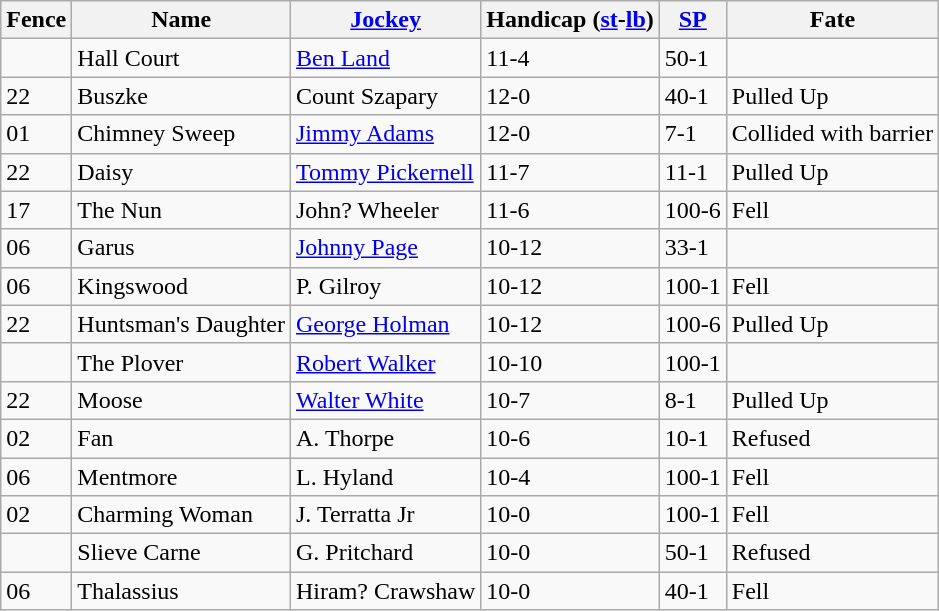<table class="wikitable sortable">
<tr>
<th>Fence</th>
<th>Name</th>
<th><a href='#'>Jockey</a></th>
<th>Handicap (<a href='#'>st</a>-<a href='#'>lb</a>)</th>
<th><a href='#'>SP</a></th>
<th>Fate</th>
</tr>
<tr>
<td></td>
<td>Hall Court</td>
<td><a href='#'>Ben Land</a></td>
<td>11-4</td>
<td>50-1</td>
<td></td>
</tr>
<tr>
<td>22</td>
<td>Buszke</td>
<td>Count Szapary</td>
<td>12-0</td>
<td>40-1</td>
<td>Pulled Up</td>
</tr>
<tr>
<td>01</td>
<td>Chimney Sweep</td>
<td><a href='#'>Jimmy Adams</a></td>
<td>12-0</td>
<td>7-1</td>
<td>Collided with barrier</td>
</tr>
<tr>
<td>22</td>
<td>Daisy</td>
<td><a href='#'>Tommy Pickernell</a></td>
<td>11-7</td>
<td>11-1</td>
<td>Pulled Up</td>
</tr>
<tr>
<td>17</td>
<td>The Nun</td>
<td>John? Wheeler</td>
<td>11-6</td>
<td>100-6</td>
<td>Fell</td>
</tr>
<tr>
<td>06</td>
<td>Garus</td>
<td><a href='#'>Johnny Page</a></td>
<td>10-12</td>
<td>33-1</td>
<td></td>
</tr>
<tr>
<td>06</td>
<td>Kingswood</td>
<td>P. Gilroy</td>
<td>10-12</td>
<td>100-1</td>
<td>Fell</td>
</tr>
<tr>
<td>22</td>
<td>Huntsman's Daughter</td>
<td><a href='#'>George Holman</a></td>
<td>10-12</td>
<td>100-6</td>
<td>Pulled Up</td>
</tr>
<tr>
<td></td>
<td>The Plover</td>
<td><a href='#'>Robert Walker</a></td>
<td>10-10</td>
<td>100-1</td>
<td></td>
</tr>
<tr>
<td>22</td>
<td>Moose</td>
<td><a href='#'>Walter White</a></td>
<td>10-7</td>
<td>8-1</td>
<td>Pulled Up</td>
</tr>
<tr>
<td>02</td>
<td>Fan</td>
<td>A. Thorpe</td>
<td>10-6</td>
<td>10-1</td>
<td>Refused</td>
</tr>
<tr>
<td>06</td>
<td>Mentmore</td>
<td>L. Hyland</td>
<td>10-4</td>
<td>100-1</td>
<td>Fell</td>
</tr>
<tr>
<td>02</td>
<td>Charming Woman</td>
<td>J. Terratta Jr</td>
<td>10-0</td>
<td>100-1</td>
<td>Fell</td>
</tr>
<tr>
<td></td>
<td>Slieve Carne</td>
<td>G. Pritchard</td>
<td>10-0</td>
<td>50-1</td>
<td>Refused</td>
</tr>
<tr>
<td>06</td>
<td>Thalassius</td>
<td>Hiram? Crawshaw</td>
<td>10-0</td>
<td>40-1</td>
<td>Fell</td>
</tr>
</table>
